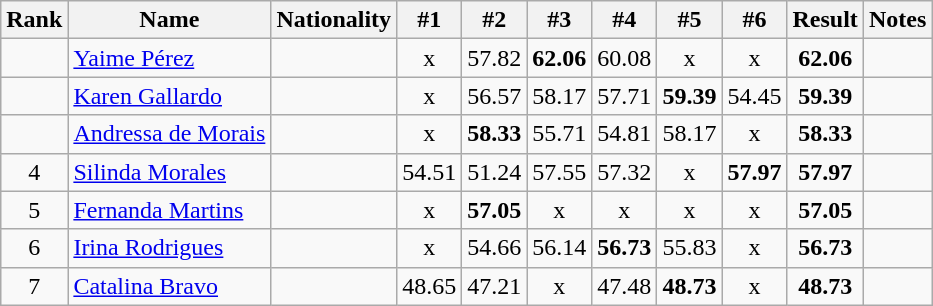<table class="wikitable sortable" style="text-align:center">
<tr>
<th>Rank</th>
<th>Name</th>
<th>Nationality</th>
<th>#1</th>
<th>#2</th>
<th>#3</th>
<th>#4</th>
<th>#5</th>
<th>#6</th>
<th>Result</th>
<th>Notes</th>
</tr>
<tr>
<td></td>
<td align=left><a href='#'>Yaime Pérez</a></td>
<td align=left></td>
<td>x</td>
<td>57.82</td>
<td><strong>62.06</strong></td>
<td>60.08</td>
<td>x</td>
<td>x</td>
<td><strong>62.06</strong></td>
<td></td>
</tr>
<tr>
<td></td>
<td align=left><a href='#'>Karen Gallardo</a></td>
<td align=left></td>
<td>x</td>
<td>56.57</td>
<td>58.17</td>
<td>57.71</td>
<td><strong>59.39</strong></td>
<td>54.45</td>
<td><strong>59.39</strong></td>
<td></td>
</tr>
<tr>
<td></td>
<td align=left><a href='#'>Andressa de Morais</a></td>
<td align=left></td>
<td>x</td>
<td><strong>58.33</strong></td>
<td>55.71</td>
<td>54.81</td>
<td>58.17</td>
<td>x</td>
<td><strong>58.33</strong></td>
<td></td>
</tr>
<tr>
<td>4</td>
<td align=left><a href='#'>Silinda Morales</a></td>
<td align=left></td>
<td>54.51</td>
<td>51.24</td>
<td>57.55</td>
<td>57.32</td>
<td>x</td>
<td><strong>57.97</strong></td>
<td><strong>57.97</strong></td>
<td></td>
</tr>
<tr>
<td>5</td>
<td align=left><a href='#'>Fernanda Martins</a></td>
<td align=left></td>
<td>x</td>
<td><strong>57.05</strong></td>
<td>x</td>
<td>x</td>
<td>x</td>
<td>x</td>
<td><strong>57.05</strong></td>
<td></td>
</tr>
<tr>
<td>6</td>
<td align=left><a href='#'>Irina Rodrigues</a></td>
<td align=left></td>
<td>x</td>
<td>54.66</td>
<td>56.14</td>
<td><strong>56.73</strong></td>
<td>55.83</td>
<td>x</td>
<td><strong>56.73</strong></td>
<td></td>
</tr>
<tr>
<td>7</td>
<td align=left><a href='#'>Catalina Bravo</a></td>
<td align=left></td>
<td>48.65</td>
<td>47.21</td>
<td>x</td>
<td>47.48</td>
<td><strong>48.73</strong></td>
<td>x</td>
<td><strong>48.73</strong></td>
<td></td>
</tr>
</table>
